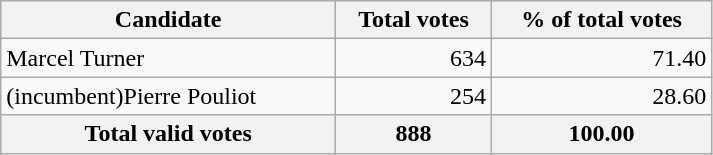<table style="width:475px;" class="wikitable">
<tr bgcolor="#EEEEEE">
<th align="left">Candidate</th>
<th align="right">Total votes</th>
<th align="right">% of total votes</th>
</tr>
<tr>
<td align="left">Marcel Turner</td>
<td align="right">634</td>
<td align="right">71.40</td>
</tr>
<tr>
<td align="left">(incumbent)Pierre Pouliot</td>
<td align="right">254</td>
<td align="right">28.60</td>
</tr>
<tr bgcolor="#EEEEEE">
<th align="left">Total valid votes</th>
<th align="right">888</th>
<th align="right">100.00</th>
</tr>
</table>
